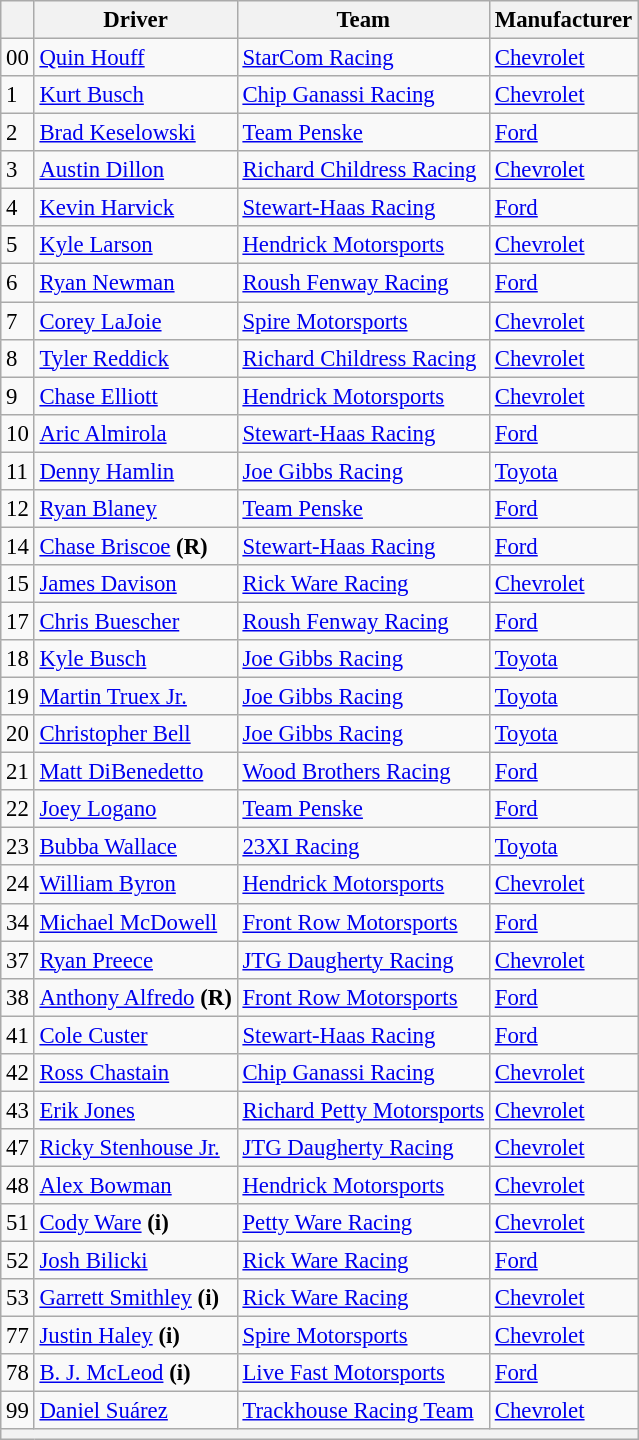<table class="wikitable" style="font-size:95%">
<tr>
<th></th>
<th>Driver</th>
<th>Team</th>
<th>Manufacturer</th>
</tr>
<tr>
<td>00</td>
<td><a href='#'>Quin Houff</a></td>
<td><a href='#'>StarCom Racing</a></td>
<td><a href='#'>Chevrolet</a></td>
</tr>
<tr>
<td>1</td>
<td><a href='#'>Kurt Busch</a></td>
<td><a href='#'>Chip Ganassi Racing</a></td>
<td><a href='#'>Chevrolet</a></td>
</tr>
<tr>
<td>2</td>
<td><a href='#'>Brad Keselowski</a></td>
<td><a href='#'>Team Penske</a></td>
<td><a href='#'>Ford</a></td>
</tr>
<tr>
<td>3</td>
<td><a href='#'>Austin Dillon</a></td>
<td><a href='#'>Richard Childress Racing</a></td>
<td><a href='#'>Chevrolet</a></td>
</tr>
<tr>
<td>4</td>
<td><a href='#'>Kevin Harvick</a></td>
<td><a href='#'>Stewart-Haas Racing</a></td>
<td><a href='#'>Ford</a></td>
</tr>
<tr>
<td>5</td>
<td><a href='#'>Kyle Larson</a></td>
<td><a href='#'>Hendrick Motorsports</a></td>
<td><a href='#'>Chevrolet</a></td>
</tr>
<tr>
<td>6</td>
<td><a href='#'>Ryan Newman</a></td>
<td><a href='#'>Roush Fenway Racing</a></td>
<td><a href='#'>Ford</a></td>
</tr>
<tr>
<td>7</td>
<td><a href='#'>Corey LaJoie</a></td>
<td><a href='#'>Spire Motorsports</a></td>
<td><a href='#'>Chevrolet</a></td>
</tr>
<tr>
<td>8</td>
<td><a href='#'>Tyler Reddick</a></td>
<td><a href='#'>Richard Childress Racing</a></td>
<td><a href='#'>Chevrolet</a></td>
</tr>
<tr>
<td>9</td>
<td><a href='#'>Chase Elliott</a></td>
<td><a href='#'>Hendrick Motorsports</a></td>
<td><a href='#'>Chevrolet</a></td>
</tr>
<tr>
<td>10</td>
<td><a href='#'>Aric Almirola</a></td>
<td><a href='#'>Stewart-Haas Racing</a></td>
<td><a href='#'>Ford</a></td>
</tr>
<tr>
<td>11</td>
<td><a href='#'>Denny Hamlin</a></td>
<td><a href='#'>Joe Gibbs Racing</a></td>
<td><a href='#'>Toyota</a></td>
</tr>
<tr>
<td>12</td>
<td><a href='#'>Ryan Blaney</a></td>
<td><a href='#'>Team Penske</a></td>
<td><a href='#'>Ford</a></td>
</tr>
<tr>
<td>14</td>
<td><a href='#'>Chase Briscoe</a> <strong>(R)</strong></td>
<td><a href='#'>Stewart-Haas Racing</a></td>
<td><a href='#'>Ford</a></td>
</tr>
<tr>
<td>15</td>
<td><a href='#'>James Davison</a></td>
<td><a href='#'>Rick Ware Racing</a></td>
<td><a href='#'>Chevrolet</a></td>
</tr>
<tr>
<td>17</td>
<td><a href='#'>Chris Buescher</a></td>
<td><a href='#'>Roush Fenway Racing</a></td>
<td><a href='#'>Ford</a></td>
</tr>
<tr>
<td>18</td>
<td><a href='#'>Kyle Busch</a></td>
<td><a href='#'>Joe Gibbs Racing</a></td>
<td><a href='#'>Toyota</a></td>
</tr>
<tr>
<td>19</td>
<td><a href='#'>Martin Truex Jr.</a></td>
<td><a href='#'>Joe Gibbs Racing</a></td>
<td><a href='#'>Toyota</a></td>
</tr>
<tr>
<td>20</td>
<td><a href='#'>Christopher Bell</a></td>
<td><a href='#'>Joe Gibbs Racing</a></td>
<td><a href='#'>Toyota</a></td>
</tr>
<tr>
<td>21</td>
<td><a href='#'>Matt DiBenedetto</a></td>
<td><a href='#'>Wood Brothers Racing</a></td>
<td><a href='#'>Ford</a></td>
</tr>
<tr>
<td>22</td>
<td><a href='#'>Joey Logano</a></td>
<td><a href='#'>Team Penske</a></td>
<td><a href='#'>Ford</a></td>
</tr>
<tr>
<td>23</td>
<td><a href='#'>Bubba Wallace</a></td>
<td><a href='#'>23XI Racing</a></td>
<td><a href='#'>Toyota</a></td>
</tr>
<tr>
<td>24</td>
<td><a href='#'>William Byron</a></td>
<td><a href='#'>Hendrick Motorsports</a></td>
<td><a href='#'>Chevrolet</a></td>
</tr>
<tr>
<td>34</td>
<td><a href='#'>Michael McDowell</a></td>
<td><a href='#'>Front Row Motorsports</a></td>
<td><a href='#'>Ford</a></td>
</tr>
<tr>
<td>37</td>
<td><a href='#'>Ryan Preece</a></td>
<td><a href='#'>JTG Daugherty Racing</a></td>
<td><a href='#'>Chevrolet</a></td>
</tr>
<tr>
<td>38</td>
<td><a href='#'>Anthony Alfredo</a> <strong>(R)</strong></td>
<td><a href='#'>Front Row Motorsports</a></td>
<td><a href='#'>Ford</a></td>
</tr>
<tr>
<td>41</td>
<td><a href='#'>Cole Custer</a></td>
<td><a href='#'>Stewart-Haas Racing</a></td>
<td><a href='#'>Ford</a></td>
</tr>
<tr>
<td>42</td>
<td><a href='#'>Ross Chastain</a></td>
<td><a href='#'>Chip Ganassi Racing</a></td>
<td><a href='#'>Chevrolet</a></td>
</tr>
<tr>
<td>43</td>
<td><a href='#'>Erik Jones</a></td>
<td><a href='#'>Richard Petty Motorsports</a></td>
<td><a href='#'>Chevrolet</a></td>
</tr>
<tr>
<td>47</td>
<td><a href='#'>Ricky Stenhouse Jr.</a></td>
<td><a href='#'>JTG Daugherty Racing</a></td>
<td><a href='#'>Chevrolet</a></td>
</tr>
<tr>
<td>48</td>
<td><a href='#'>Alex Bowman</a></td>
<td><a href='#'>Hendrick Motorsports</a></td>
<td><a href='#'>Chevrolet</a></td>
</tr>
<tr>
<td>51</td>
<td><a href='#'>Cody Ware</a> <strong>(i)</strong></td>
<td><a href='#'>Petty Ware Racing</a></td>
<td><a href='#'>Chevrolet</a></td>
</tr>
<tr>
<td>52</td>
<td><a href='#'>Josh Bilicki</a></td>
<td><a href='#'>Rick Ware Racing</a></td>
<td><a href='#'>Ford</a></td>
</tr>
<tr>
<td>53</td>
<td><a href='#'>Garrett Smithley</a> <strong>(i)</strong></td>
<td><a href='#'>Rick Ware Racing</a></td>
<td><a href='#'>Chevrolet</a></td>
</tr>
<tr>
<td>77</td>
<td><a href='#'>Justin Haley</a> <strong>(i)</strong></td>
<td><a href='#'>Spire Motorsports</a></td>
<td><a href='#'>Chevrolet</a></td>
</tr>
<tr>
<td>78</td>
<td><a href='#'>B. J. McLeod</a> <strong>(i)</strong></td>
<td><a href='#'>Live Fast Motorsports</a></td>
<td><a href='#'>Ford</a></td>
</tr>
<tr>
<td>99</td>
<td><a href='#'>Daniel Suárez</a></td>
<td><a href='#'>Trackhouse Racing Team</a></td>
<td><a href='#'>Chevrolet</a></td>
</tr>
<tr>
<th colspan="4"></th>
</tr>
</table>
